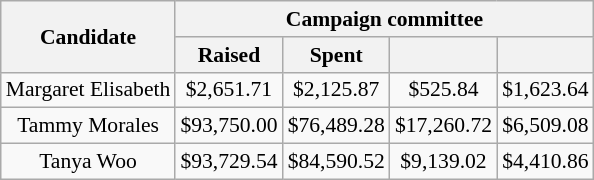<table class="wikitable sortable" style="font-size:90%;text-align:center;">
<tr>
<th rowspan="2">Candidate</th>
<th colspan="7">Campaign committee</th>
</tr>
<tr>
<th>Raised</th>
<th>Spent</th>
<th data-sort-type=currency></th>
<th></th>
</tr>
<tr>
<td>Margaret Elisabeth</td>
<td>$2,651.71</td>
<td>$2,125.87</td>
<td>$525.84</td>
<td>$1,623.64</td>
</tr>
<tr>
<td>Tammy Morales</td>
<td>$93,750.00</td>
<td>$76,489.28</td>
<td>$17,260.72</td>
<td>$6,509.08</td>
</tr>
<tr>
<td>Tanya Woo</td>
<td>$93,729.54</td>
<td>$84,590.52</td>
<td>$9,139.02</td>
<td>$4,410.86</td>
</tr>
</table>
